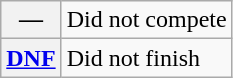<table class="wikitable">
<tr>
<th scope="row">—</th>
<td>Did not compete</td>
</tr>
<tr>
<th scope="row"><a href='#'>DNF</a></th>
<td>Did not finish</td>
</tr>
</table>
